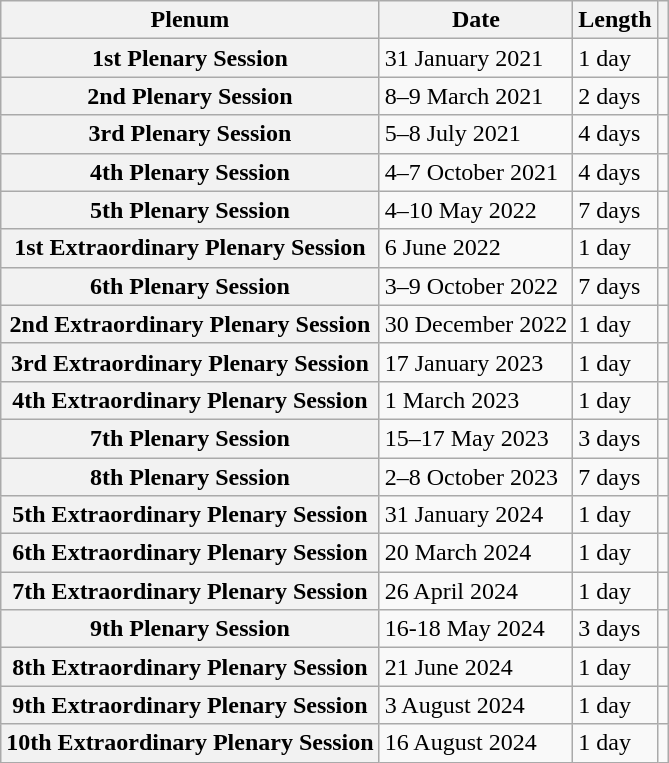<table class="wikitable sortable plainrowheaders">
<tr>
<th scope="col">Plenum</th>
<th scope="col">Date</th>
<th scope="col">Length</th>
<th scope="col" class="unsortable"></th>
</tr>
<tr>
<th scope="row">1st Plenary Session</th>
<td data-sort-value="1">31 January 2021</td>
<td>1 day</td>
<td align="center"></td>
</tr>
<tr>
<th scope="row">2nd Plenary Session</th>
<td data-sort-value="2">8–9 March 2021</td>
<td>2 days</td>
<td align="center"></td>
</tr>
<tr>
<th scope="row">3rd Plenary Session</th>
<td data-sort-value="3">5–8 July 2021</td>
<td>4 days</td>
<td align="center"></td>
</tr>
<tr>
<th scope="row">4th Plenary Session</th>
<td data-sort-value="4">4–7 October 2021</td>
<td>4 days</td>
<td align="center"></td>
</tr>
<tr>
<th scope="row">5th Plenary Session</th>
<td data-sort-value="5">4–10 May 2022</td>
<td>7 days</td>
<td align="center"></td>
</tr>
<tr>
<th scope="row">1st Extraordinary Plenary Session</th>
<td data-sort-value="6">6 June 2022</td>
<td>1 day</td>
<td align="center"></td>
</tr>
<tr>
<th scope="row">6th Plenary Session</th>
<td data-sort-value="5">3–9 October 2022</td>
<td>7 days</td>
<td align="center"></td>
</tr>
<tr>
<th scope="row">2nd Extraordinary Plenary Session</th>
<td data-sort-value="6">30 December 2022</td>
<td>1 day</td>
<td align="center"></td>
</tr>
<tr>
<th scope="row">3rd Extraordinary Plenary Session</th>
<td data-sort-value="6">17 January 2023</td>
<td>1 day</td>
<td align="center"></td>
</tr>
<tr>
<th scope="row">4th Extraordinary Plenary Session</th>
<td data-sort-value="6">1 March 2023</td>
<td>1 day</td>
<td align="center"></td>
</tr>
<tr>
<th scope="row">7th Plenary Session</th>
<td data-sort-value="5">15–17 May 2023</td>
<td>3 days</td>
<td align="center"></td>
</tr>
<tr>
<th scope="row">8th Plenary Session</th>
<td data-sort-value="5">2–8 October 2023</td>
<td>7 days</td>
<td align="center"></td>
</tr>
<tr>
<th scope="row">5th Extraordinary Plenary Session</th>
<td data-sort-value="5">31 January 2024</td>
<td>1 day</td>
<td align="center"></td>
</tr>
<tr>
<th scope="row">6th Extraordinary Plenary Session</th>
<td data-sort-value="5">20 March 2024</td>
<td>1 day</td>
<td align="center"></td>
</tr>
<tr>
<th scope="row">7th Extraordinary Plenary Session</th>
<td data-sort-value="5">26 April 2024</td>
<td>1 day</td>
<td align="center"></td>
</tr>
<tr>
<th scope="row">9th Plenary Session</th>
<td data-sort-value="5">16-18 May 2024</td>
<td>3 days</td>
<td align="center"></td>
</tr>
<tr>
<th scope="row">8th Extraordinary Plenary Session</th>
<td data-sort-value="5">21 June 2024</td>
<td>1 day</td>
<td align="center"></td>
</tr>
<tr>
<th scope="row">9th Extraordinary Plenary Session</th>
<td data-sort-value="5">3 August 2024</td>
<td>1 day</td>
<td align="center"></td>
</tr>
<tr>
<th scope="row">10th Extraordinary Plenary Session</th>
<td data-sort-value="5">16 August 2024</td>
<td>1 day</td>
<td align="center"></td>
</tr>
</table>
